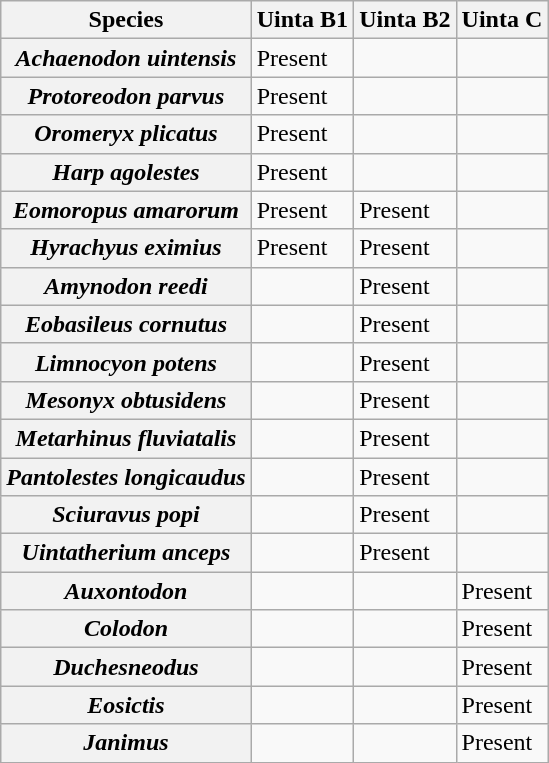<table class="wikitable">
<tr>
<th>Species</th>
<th>Uinta B1</th>
<th>Uinta B2</th>
<th>Uinta C</th>
</tr>
<tr>
<th><em>Achaenodon uintensis</em></th>
<td>Present</td>
<td></td>
<td></td>
</tr>
<tr>
<th><em>Protoreodon parvus</em></th>
<td>Present</td>
<td></td>
<td></td>
</tr>
<tr>
<th><em>Oromeryx plicatus</em></th>
<td>Present</td>
<td></td>
<td></td>
</tr>
<tr>
<th><em>Harp agolestes</em></th>
<td>Present</td>
<td></td>
<td></td>
</tr>
<tr>
<th><em>Eomoropus amarorum</em></th>
<td>Present</td>
<td>Present</td>
<td></td>
</tr>
<tr>
<th><em>Hyrachyus eximius</em></th>
<td>Present</td>
<td>Present</td>
<td></td>
</tr>
<tr>
<th><em>Amynodon reedi</em></th>
<td></td>
<td>Present</td>
<td></td>
</tr>
<tr>
<th><em>Eobasileus cornutus</em></th>
<td></td>
<td>Present</td>
<td></td>
</tr>
<tr>
<th><em>Limnocyon potens</em></th>
<td></td>
<td>Present</td>
<td></td>
</tr>
<tr>
<th><em>Mesonyx obtusidens</em></th>
<td></td>
<td>Present</td>
<td></td>
</tr>
<tr>
<th><em>Metarhinus fluviatalis</em></th>
<td></td>
<td>Present</td>
<td></td>
</tr>
<tr>
<th><em>Pantolestes longicaudus</em></th>
<td></td>
<td>Present</td>
<td></td>
</tr>
<tr>
<th><em>Sciuravus popi</em></th>
<td></td>
<td>Present</td>
<td></td>
</tr>
<tr>
<th><em>Uintatherium anceps</em></th>
<td></td>
<td>Present</td>
<td></td>
</tr>
<tr>
<th><em>Auxontodon</em></th>
<td></td>
<td></td>
<td>Present</td>
</tr>
<tr>
<th><em>Colodon</em></th>
<td></td>
<td></td>
<td>Present</td>
</tr>
<tr>
<th><em>Duchesneodus</em></th>
<td></td>
<td></td>
<td>Present</td>
</tr>
<tr>
<th><em>Eosictis</em></th>
<td></td>
<td></td>
<td>Present</td>
</tr>
<tr>
<th><em>Janimus</em></th>
<td></td>
<td></td>
<td>Present</td>
</tr>
</table>
